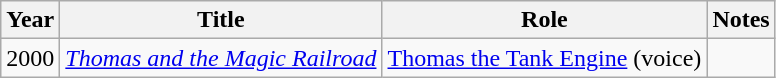<table class="wikitable sortable">
<tr>
<th>Year</th>
<th>Title</th>
<th>Role</th>
<th class="unsortable">Notes</th>
</tr>
<tr>
<td>2000</td>
<td><em><a href='#'>Thomas and the Magic Railroad</a></em></td>
<td><a href='#'>Thomas the Tank Engine</a> (voice)</td>
<td></td>
</tr>
</table>
